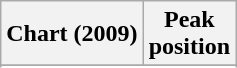<table class="wikitable plainrowheaders">
<tr>
<th scope="col">Chart (2009)</th>
<th scope="col">Peak<br>position</th>
</tr>
<tr>
</tr>
<tr>
</tr>
<tr>
</tr>
</table>
